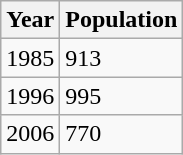<table class="wikitable">
<tr>
<th>Year</th>
<th>Population</th>
</tr>
<tr>
<td>1985</td>
<td>913</td>
</tr>
<tr>
<td>1996</td>
<td>995</td>
</tr>
<tr>
<td>2006</td>
<td>770</td>
</tr>
</table>
